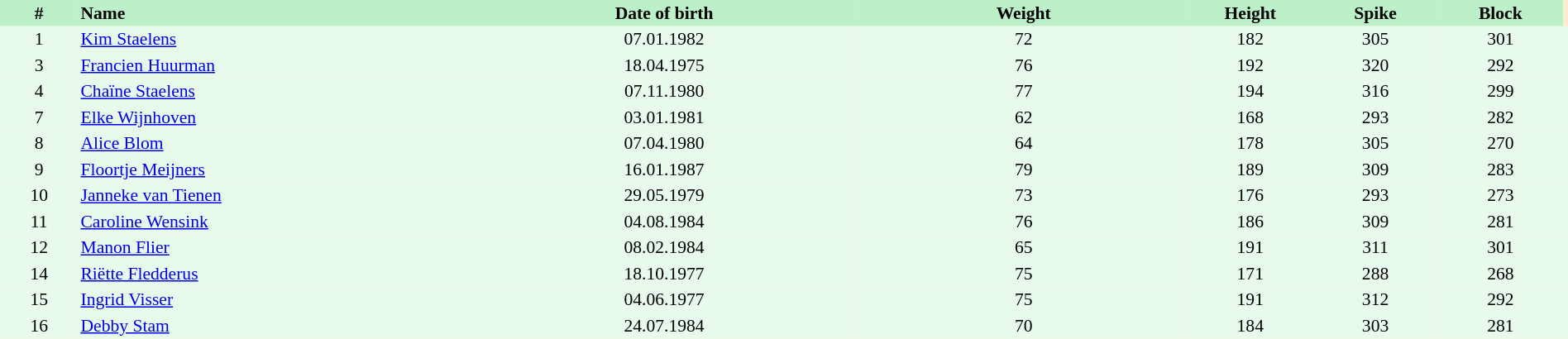<table border=0 cellpadding=2 cellspacing=0  |- bgcolor=#FFECCE style="text-align:center; font-size:90%;" width=100%>
<tr bgcolor=#BBF0C9>
<th width=5%>#</th>
<th width=25% align=left>Name</th>
<th width=25%>Date of birth</th>
<th width=21%>Weight</th>
<th width=8%>Height</th>
<th width=8%>Spike</th>
<th width=8%>Block</th>
</tr>
<tr bgcolor=#E7FAEC>
<td>1</td>
<td align=left><a href='#'>Kim Staelens</a></td>
<td>07.01.1982</td>
<td>72</td>
<td>182</td>
<td>305</td>
<td>301</td>
<td></td>
</tr>
<tr bgcolor=#E7FAEC>
<td>3</td>
<td align=left><a href='#'>Francien Huurman</a></td>
<td>18.04.1975</td>
<td>76</td>
<td>192</td>
<td>320</td>
<td>292</td>
<td></td>
</tr>
<tr bgcolor=#E7FAEC>
<td>4</td>
<td align=left><a href='#'>Chaïne Staelens</a></td>
<td>07.11.1980</td>
<td>77</td>
<td>194</td>
<td>316</td>
<td>299</td>
<td></td>
</tr>
<tr bgcolor=#E7FAEC>
<td>7</td>
<td align=left><a href='#'>Elke Wijnhoven</a></td>
<td>03.01.1981</td>
<td>62</td>
<td>168</td>
<td>293</td>
<td>282</td>
<td></td>
</tr>
<tr bgcolor=#E7FAEC>
<td>8</td>
<td align=left><a href='#'>Alice Blom</a></td>
<td>07.04.1980</td>
<td>64</td>
<td>178</td>
<td>305</td>
<td>270</td>
<td></td>
</tr>
<tr bgcolor=#E7FAEC>
<td>9</td>
<td align=left><a href='#'>Floortje Meijners</a></td>
<td>16.01.1987</td>
<td>79</td>
<td>189</td>
<td>309</td>
<td>283</td>
<td></td>
</tr>
<tr bgcolor=#E7FAEC>
<td>10</td>
<td align=left><a href='#'>Janneke van Tienen</a></td>
<td>29.05.1979</td>
<td>73</td>
<td>176</td>
<td>293</td>
<td>273</td>
<td></td>
</tr>
<tr bgcolor=#E7FAEC>
<td>11</td>
<td align=left><a href='#'>Caroline Wensink</a></td>
<td>04.08.1984</td>
<td>76</td>
<td>186</td>
<td>309</td>
<td>281</td>
<td></td>
</tr>
<tr bgcolor=#E7FAEC>
<td>12</td>
<td align=left><a href='#'>Manon Flier</a></td>
<td>08.02.1984</td>
<td>65</td>
<td>191</td>
<td>311</td>
<td>301</td>
<td></td>
</tr>
<tr bgcolor=#E7FAEC>
<td>14</td>
<td align=left><a href='#'>Riëtte Fledderus</a></td>
<td>18.10.1977</td>
<td>75</td>
<td>171</td>
<td>288</td>
<td>268</td>
<td></td>
</tr>
<tr bgcolor=#E7FAEC>
<td>15</td>
<td align=left><a href='#'>Ingrid Visser</a></td>
<td>04.06.1977</td>
<td>75</td>
<td>191</td>
<td>312</td>
<td>292</td>
<td></td>
</tr>
<tr bgcolor=#E7FAEC>
<td>16</td>
<td align=left><a href='#'>Debby Stam</a></td>
<td>24.07.1984</td>
<td>70</td>
<td>184</td>
<td>303</td>
<td>281</td>
<td></td>
</tr>
</table>
